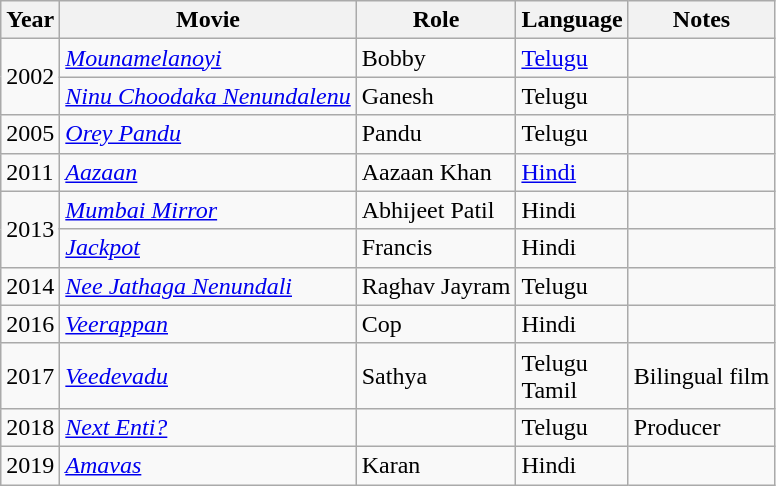<table class="wikitable sortable">
<tr>
<th>Year</th>
<th>Movie</th>
<th>Role</th>
<th>Language</th>
<th>Notes</th>
</tr>
<tr>
<td rowspan="2">2002</td>
<td><em><a href='#'>Mounamelanoyi</a></em></td>
<td>Bobby</td>
<td><a href='#'>Telugu</a></td>
<td></td>
</tr>
<tr>
<td><em><a href='#'>Ninu Choodaka Nenundalenu</a></em></td>
<td>Ganesh</td>
<td>Telugu</td>
<td></td>
</tr>
<tr>
<td>2005</td>
<td><em><a href='#'>Orey Pandu</a></em></td>
<td>Pandu</td>
<td>Telugu</td>
<td></td>
</tr>
<tr>
<td>2011</td>
<td><em><a href='#'>Aazaan</a></em></td>
<td>Aazaan Khan</td>
<td><a href='#'>Hindi</a></td>
<td></td>
</tr>
<tr>
<td rowspan="2">2013</td>
<td><em><a href='#'>Mumbai Mirror</a></em></td>
<td>Abhijeet Patil</td>
<td>Hindi</td>
<td></td>
</tr>
<tr>
<td><em><a href='#'>Jackpot</a></em></td>
<td>Francis</td>
<td>Hindi</td>
<td></td>
</tr>
<tr>
<td>2014</td>
<td><em><a href='#'>Nee Jathaga Nenundali</a></em></td>
<td>Raghav Jayram</td>
<td>Telugu</td>
<td></td>
</tr>
<tr>
<td>2016</td>
<td><em><a href='#'>Veerappan</a></em></td>
<td>Cop</td>
<td>Hindi</td>
<td></td>
</tr>
<tr>
<td>2017</td>
<td><em><a href='#'>Veedevadu</a></em></td>
<td>Sathya</td>
<td>Telugu<br>Tamil</td>
<td>Bilingual film</td>
</tr>
<tr>
<td>2018</td>
<td><em><a href='#'>Next Enti?</a></em></td>
<td></td>
<td>Telugu</td>
<td>Producer</td>
</tr>
<tr>
<td>2019</td>
<td><em><a href='#'>Amavas</a></em></td>
<td>Karan</td>
<td>Hindi</td>
<td></td>
</tr>
</table>
